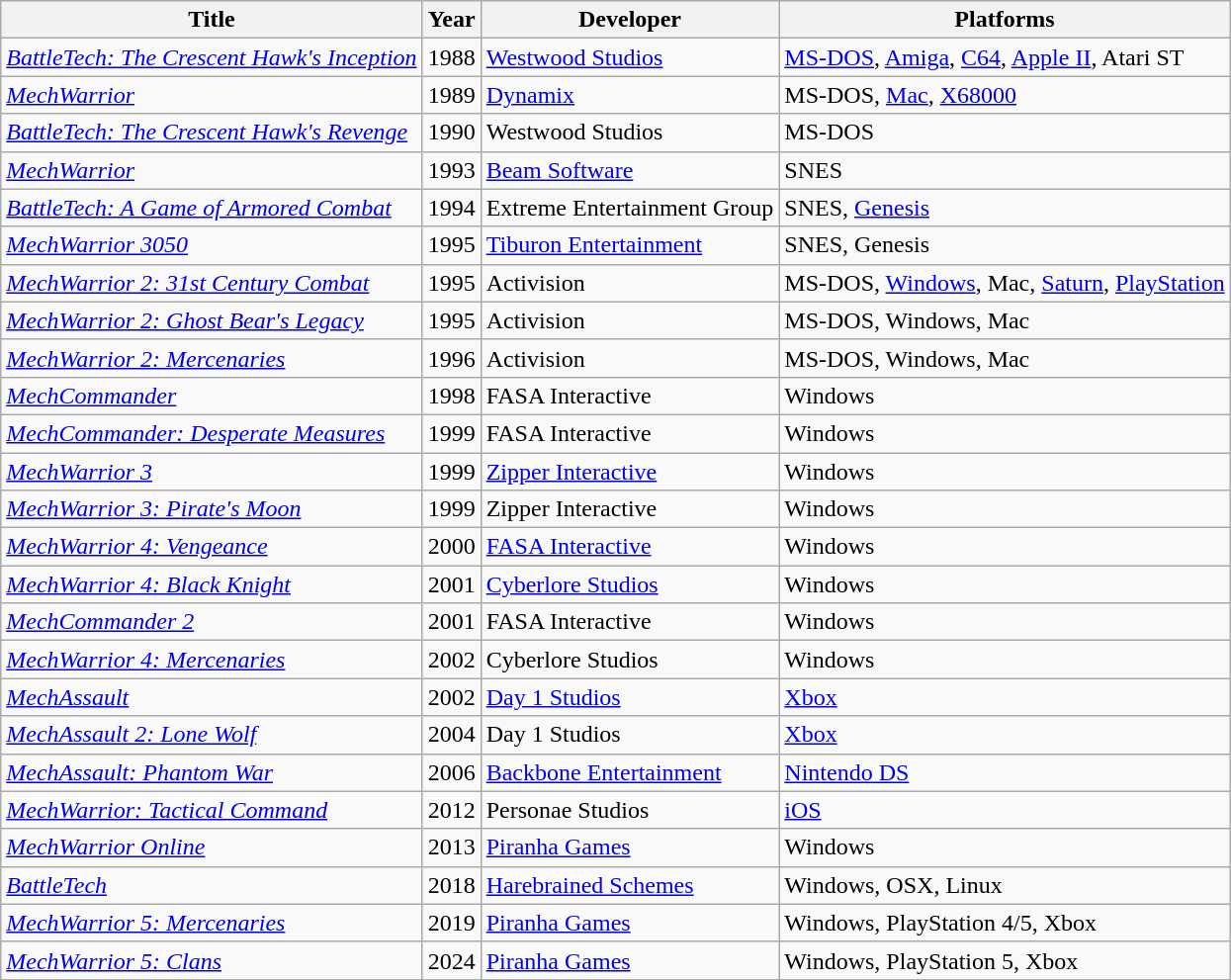<table class="wikitable sortable">
<tr>
<th scope="col">Title</th>
<th scope="col">Year</th>
<th scope="col">Developer</th>
<th scope="col">Platforms</th>
</tr>
<tr>
<td><em><a href='#'>BattleTech: The Crescent Hawk's Inception</a></em></td>
<td>1988</td>
<td><a href='#'>Westwood Studios</a></td>
<td><a href='#'>MS-DOS</a>, <a href='#'>Amiga</a>, <a href='#'>C64</a>, <a href='#'>Apple II</a>, Atari ST</td>
</tr>
<tr>
<td><em><a href='#'>MechWarrior</a></em></td>
<td>1989</td>
<td><a href='#'>Dynamix</a></td>
<td>MS-DOS, <a href='#'>Mac</a>, <a href='#'>X68000</a></td>
</tr>
<tr>
<td><em><a href='#'>BattleTech: The Crescent Hawk's Revenge</a></em></td>
<td>1990</td>
<td>Westwood Studios</td>
<td>MS-DOS</td>
</tr>
<tr>
<td><em><a href='#'>MechWarrior</a></em></td>
<td>1993</td>
<td><a href='#'>Beam Software</a></td>
<td>SNES</td>
</tr>
<tr>
<td><em><a href='#'>BattleTech: A Game of Armored Combat</a></em></td>
<td>1994</td>
<td>Extreme Entertainment Group</td>
<td>SNES, <a href='#'>Genesis</a></td>
</tr>
<tr>
<td><em><a href='#'>MechWarrior 3050</a></em></td>
<td>1995</td>
<td><a href='#'>Tiburon Entertainment</a></td>
<td>SNES, Genesis</td>
</tr>
<tr>
<td><em><a href='#'>MechWarrior 2: 31st Century Combat</a></em></td>
<td>1995</td>
<td>Activision</td>
<td>MS-DOS, <a href='#'>Windows</a>, Mac, <a href='#'>Saturn</a>, <a href='#'>PlayStation</a></td>
</tr>
<tr>
<td><em><a href='#'>MechWarrior 2: Ghost Bear's Legacy</a></em></td>
<td>1995</td>
<td>Activision</td>
<td>MS-DOS, Windows, Mac</td>
</tr>
<tr>
<td><em><a href='#'>MechWarrior 2: Mercenaries</a></em></td>
<td>1996</td>
<td>Activision</td>
<td>MS-DOS, Windows, Mac</td>
</tr>
<tr>
<td><em><a href='#'>MechCommander</a></em></td>
<td>1998</td>
<td>FASA Interactive</td>
<td>Windows</td>
</tr>
<tr>
<td><em><a href='#'>MechCommander: Desperate Measures</a></em></td>
<td>1999</td>
<td>FASA Interactive</td>
<td>Windows</td>
</tr>
<tr>
<td><em><a href='#'>MechWarrior 3</a></em></td>
<td>1999</td>
<td><a href='#'>Zipper Interactive</a></td>
<td>Windows</td>
</tr>
<tr>
<td><em><a href='#'>MechWarrior 3: Pirate's Moon</a></em></td>
<td>1999</td>
<td>Zipper Interactive</td>
<td>Windows</td>
</tr>
<tr>
<td><em><a href='#'>MechWarrior 4: Vengeance</a></em></td>
<td>2000</td>
<td><a href='#'>FASA Interactive</a></td>
<td>Windows</td>
</tr>
<tr>
<td><em><a href='#'>MechWarrior 4: Black Knight</a></em></td>
<td>2001</td>
<td><a href='#'>Cyberlore Studios</a></td>
<td>Windows</td>
</tr>
<tr>
<td><em><a href='#'>MechCommander 2</a></em></td>
<td>2001</td>
<td>FASA Interactive</td>
<td>Windows</td>
</tr>
<tr>
<td><em><a href='#'>MechWarrior 4: Mercenaries</a></em></td>
<td>2002</td>
<td>Cyberlore Studios</td>
<td>Windows</td>
</tr>
<tr>
<td><em><a href='#'>MechAssault</a></em></td>
<td>2002</td>
<td><a href='#'>Day 1 Studios</a></td>
<td><a href='#'>Xbox</a></td>
</tr>
<tr>
<td><em><a href='#'>MechAssault 2: Lone Wolf</a></em></td>
<td>2004</td>
<td>Day 1 Studios</td>
<td><a href='#'>Xbox</a></td>
</tr>
<tr>
<td><em><a href='#'>MechAssault: Phantom War</a></em></td>
<td>2006</td>
<td><a href='#'>Backbone Entertainment</a></td>
<td><a href='#'>Nintendo DS</a></td>
</tr>
<tr>
<td><em><a href='#'>MechWarrior: Tactical Command</a></em></td>
<td>2012</td>
<td>Personae Studios</td>
<td><a href='#'>iOS</a></td>
</tr>
<tr>
<td><em><a href='#'>MechWarrior Online</a></em></td>
<td>2013</td>
<td><a href='#'>Piranha Games</a></td>
<td>Windows</td>
</tr>
<tr>
<td><em><a href='#'>BattleTech</a></em></td>
<td data-sort-value="2018">2018</td>
<td><a href='#'>Harebrained Schemes</a></td>
<td>Windows, OSX, Linux</td>
</tr>
<tr>
<td><em><a href='#'>MechWarrior 5: Mercenaries</a></em></td>
<td data-sort-value="2019">2019</td>
<td><a href='#'>Piranha Games</a></td>
<td>Windows, PlayStation 4/5, Xbox</td>
</tr>
<tr>
<td><em><a href='#'>MechWarrior 5: Clans</a></em></td>
<td data-sort-value="2024">2024</td>
<td><a href='#'>Piranha Games</a></td>
<td>Windows, PlayStation 5, Xbox</td>
</tr>
</table>
